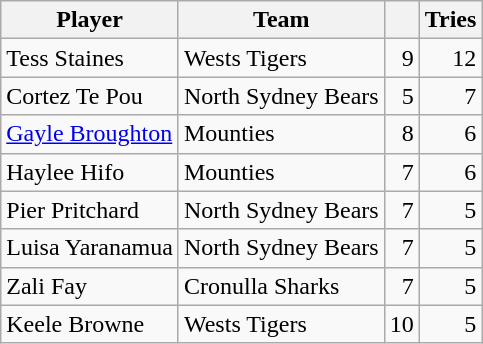<table class="wikitable" style="text-align:right">
<tr>
<th>Player</th>
<th>Team</th>
<th></th>
<th>Tries</th>
</tr>
<tr>
<td align=left>Tess Staines</td>
<td align=left> Wests Tigers</td>
<td>9</td>
<td>12</td>
</tr>
<tr>
<td align=left>Cortez Te Pou</td>
<td align=left> North Sydney Bears</td>
<td>5</td>
<td>7</td>
</tr>
<tr>
<td align=left><a href='#'>Gayle Broughton</a></td>
<td align=left> Mounties</td>
<td>8</td>
<td>6</td>
</tr>
<tr>
<td align=left>Haylee Hifo</td>
<td align=left> Mounties</td>
<td>7</td>
<td>6</td>
</tr>
<tr>
<td align=left>Pier Pritchard</td>
<td align=left> North Sydney Bears</td>
<td>7</td>
<td>5</td>
</tr>
<tr>
<td align=left>Luisa Yaranamua</td>
<td align=left> North Sydney Bears</td>
<td>7</td>
<td>5</td>
</tr>
<tr>
<td align=left>Zali Fay</td>
<td align=left> Cronulla Sharks</td>
<td>7</td>
<td>5</td>
</tr>
<tr>
<td align=left>Keele Browne</td>
<td align=left> Wests Tigers</td>
<td>10</td>
<td>5</td>
</tr>
</table>
